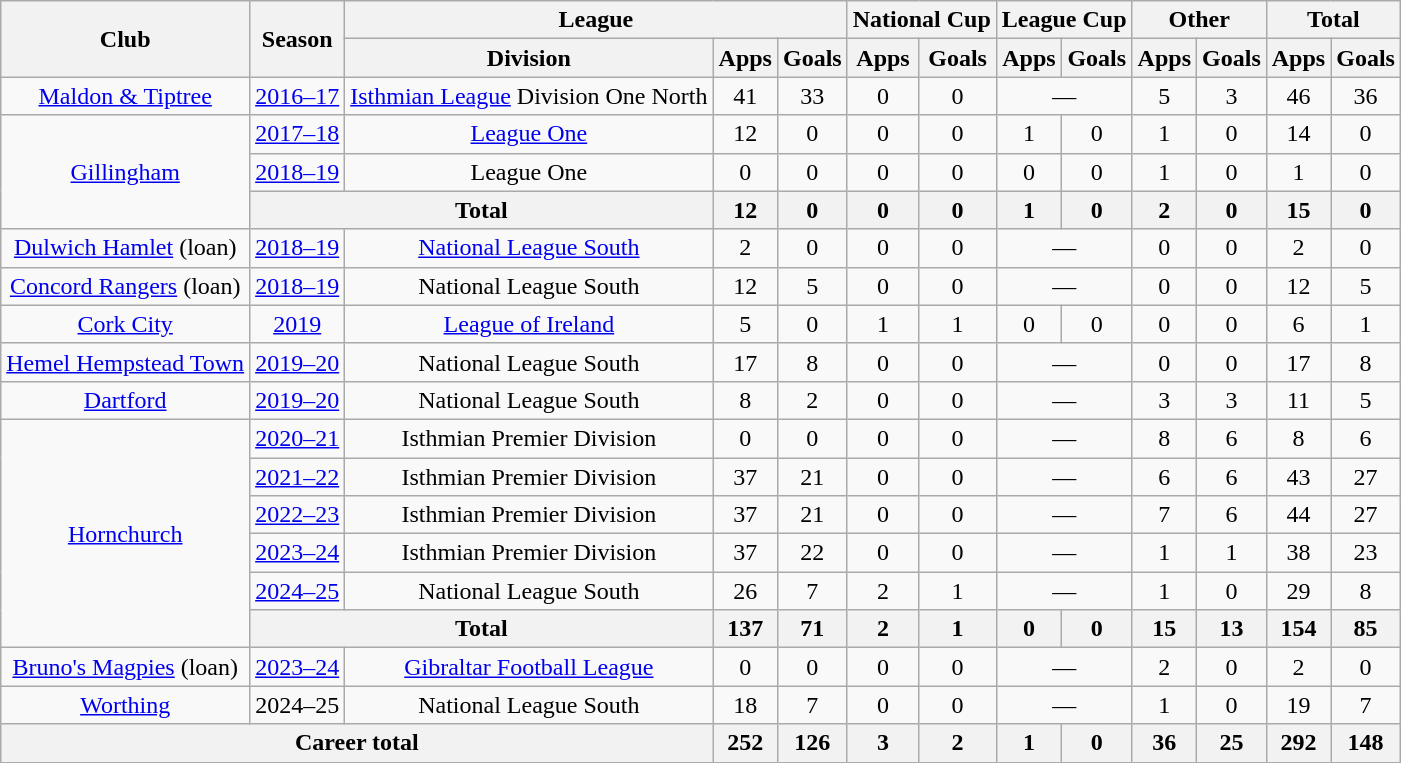<table class=wikitable style="text-align: center;">
<tr>
<th rowspan=2>Club</th>
<th rowspan=2>Season</th>
<th colspan=3>League</th>
<th colspan=2>National Cup</th>
<th colspan=2>League Cup</th>
<th colspan=2>Other</th>
<th colspan=2>Total</th>
</tr>
<tr>
<th>Division</th>
<th>Apps</th>
<th>Goals</th>
<th>Apps</th>
<th>Goals</th>
<th>Apps</th>
<th>Goals</th>
<th>Apps</th>
<th>Goals</th>
<th>Apps</th>
<th>Goals</th>
</tr>
<tr>
<td rowspan=1><a href='#'>Maldon & Tiptree</a></td>
<td><a href='#'>2016–17</a></td>
<td><a href='#'>Isthmian League</a> Division One North</td>
<td>41</td>
<td>33</td>
<td>0</td>
<td>0</td>
<td colspan="2">—</td>
<td>5</td>
<td>3</td>
<td>46</td>
<td>36</td>
</tr>
<tr>
<td rowspan=3><a href='#'>Gillingham</a></td>
<td><a href='#'>2017–18</a></td>
<td><a href='#'>League One</a></td>
<td>12</td>
<td>0</td>
<td>0</td>
<td>0</td>
<td>1</td>
<td>0</td>
<td>1</td>
<td>0</td>
<td>14</td>
<td>0</td>
</tr>
<tr>
<td><a href='#'>2018–19</a></td>
<td>League One</td>
<td>0</td>
<td>0</td>
<td>0</td>
<td>0</td>
<td>0</td>
<td>0</td>
<td>1</td>
<td>0</td>
<td>1</td>
<td>0</td>
</tr>
<tr>
<th colspan=2>Total</th>
<th>12</th>
<th>0</th>
<th>0</th>
<th>0</th>
<th>1</th>
<th>0</th>
<th>2</th>
<th>0</th>
<th>15</th>
<th>0</th>
</tr>
<tr>
<td rowspan=1><a href='#'>Dulwich Hamlet</a> (loan)</td>
<td><a href='#'>2018–19</a></td>
<td><a href='#'>National League South</a></td>
<td>2</td>
<td>0</td>
<td>0</td>
<td>0</td>
<td colspan="2">—</td>
<td>0</td>
<td>0</td>
<td>2</td>
<td>0</td>
</tr>
<tr>
<td rowspan=1><a href='#'>Concord Rangers</a> (loan)</td>
<td><a href='#'>2018–19</a></td>
<td>National League South</td>
<td>12</td>
<td>5</td>
<td>0</td>
<td>0</td>
<td colspan="2">—</td>
<td>0</td>
<td>0</td>
<td>12</td>
<td>5</td>
</tr>
<tr>
<td rowspan=1><a href='#'>Cork City</a></td>
<td><a href='#'>2019</a></td>
<td><a href='#'>League of Ireland</a></td>
<td>5</td>
<td>0</td>
<td>1</td>
<td>1</td>
<td>0</td>
<td>0</td>
<td>0</td>
<td>0</td>
<td>6</td>
<td>1</td>
</tr>
<tr>
<td rowspan=1><a href='#'>Hemel Hempstead Town</a></td>
<td><a href='#'>2019–20</a></td>
<td>National League South</td>
<td>17</td>
<td>8</td>
<td>0</td>
<td>0</td>
<td colspan="2">—</td>
<td>0</td>
<td>0</td>
<td>17</td>
<td>8</td>
</tr>
<tr>
<td rowspan=1><a href='#'>Dartford</a></td>
<td><a href='#'>2019–20</a></td>
<td>National League South</td>
<td>8</td>
<td>2</td>
<td>0</td>
<td>0</td>
<td colspan="2">—</td>
<td>3</td>
<td>3</td>
<td>11</td>
<td>5</td>
</tr>
<tr>
<td rowspan="6"><a href='#'>Hornchurch</a></td>
<td><a href='#'>2020–21</a></td>
<td>Isthmian Premier Division</td>
<td>0</td>
<td>0</td>
<td>0</td>
<td>0</td>
<td colspan="2">—</td>
<td>8</td>
<td>6</td>
<td>8</td>
<td>6</td>
</tr>
<tr>
<td><a href='#'>2021–22</a></td>
<td>Isthmian Premier Division</td>
<td>37</td>
<td>21</td>
<td>0</td>
<td>0</td>
<td colspan="2">—</td>
<td>6</td>
<td>6</td>
<td>43</td>
<td>27</td>
</tr>
<tr>
<td><a href='#'>2022–23</a></td>
<td>Isthmian Premier Division</td>
<td>37</td>
<td>21</td>
<td>0</td>
<td>0</td>
<td colspan="2">—</td>
<td>7</td>
<td>6</td>
<td>44</td>
<td>27</td>
</tr>
<tr>
<td><a href='#'>2023–24</a></td>
<td>Isthmian Premier Division</td>
<td>37</td>
<td>22</td>
<td>0</td>
<td>0</td>
<td colspan="2">—</td>
<td>1</td>
<td>1</td>
<td>38</td>
<td>23</td>
</tr>
<tr>
<td><a href='#'>2024–25</a></td>
<td>National League South</td>
<td>26</td>
<td>7</td>
<td>2</td>
<td>1</td>
<td colspan="2">—</td>
<td>1</td>
<td>0</td>
<td>29</td>
<td>8</td>
</tr>
<tr>
<th colspan="2">Total</th>
<th>137</th>
<th>71</th>
<th>2</th>
<th>1</th>
<th>0</th>
<th>0</th>
<th>15</th>
<th>13</th>
<th>154</th>
<th>85</th>
</tr>
<tr>
<td rowspan=1><a href='#'>Bruno's Magpies</a> (loan)</td>
<td><a href='#'>2023–24</a></td>
<td><a href='#'>Gibraltar Football League</a></td>
<td>0</td>
<td>0</td>
<td>0</td>
<td>0</td>
<td colspan="2">—</td>
<td>2</td>
<td>0</td>
<td>2</td>
<td>0</td>
</tr>
<tr>
<td><a href='#'>Worthing</a></td>
<td>2024–25</td>
<td>National League South</td>
<td>18</td>
<td>7</td>
<td>0</td>
<td>0</td>
<td colspan="2">—</td>
<td>1</td>
<td>0</td>
<td>19</td>
<td>7</td>
</tr>
<tr>
<th colspan=3>Career total</th>
<th>252</th>
<th>126</th>
<th>3</th>
<th>2</th>
<th>1</th>
<th>0</th>
<th>36</th>
<th>25</th>
<th>292</th>
<th>148</th>
</tr>
</table>
